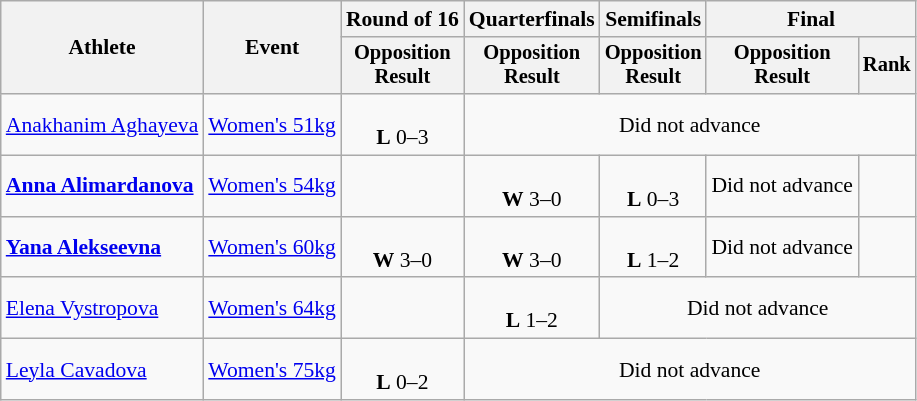<table class="wikitable" style="font-size:90%">
<tr>
<th rowspan="2">Athlete</th>
<th rowspan="2">Event</th>
<th>Round of 16</th>
<th>Quarterfinals</th>
<th>Semifinals</th>
<th colspan=2>Final</th>
</tr>
<tr style="font-size:95%">
<th>Opposition<br>Result</th>
<th>Opposition<br>Result</th>
<th>Opposition<br>Result</th>
<th>Opposition<br>Result</th>
<th>Rank</th>
</tr>
<tr align=center>
<td align=left><a href='#'>Anakhanim Aghayeva</a></td>
<td align=left><a href='#'>Women's 51kg</a></td>
<td><br><strong>L</strong> 0–3</td>
<td colspan=5>Did not advance</td>
</tr>
<tr align=center>
<td align=left><strong><a href='#'>Anna Alimardanova</a></strong></td>
<td align=left><a href='#'>Women's 54kg</a></td>
<td></td>
<td><br><strong>W</strong> 3–0</td>
<td><br><strong>L</strong> 0–3</td>
<td>Did not advance</td>
<td></td>
</tr>
<tr align=center>
<td align=left><strong><a href='#'>Yana Alekseevna</a></strong></td>
<td align=left><a href='#'>Women's 60kg</a></td>
<td><br><strong>W</strong> 3–0</td>
<td><br><strong>W</strong> 3–0</td>
<td><br><strong>L</strong> 1–2</td>
<td>Did not advance</td>
<td></td>
</tr>
<tr align=center>
<td align=left><a href='#'>Elena Vystropova</a></td>
<td align=left><a href='#'>Women's 64kg</a></td>
<td></td>
<td><br><strong>L</strong> 1–2</td>
<td colspan=3>Did not advance</td>
</tr>
<tr align=center>
<td align=left><a href='#'>Leyla Cavadova</a></td>
<td align=left><a href='#'>Women's 75kg</a></td>
<td><br><strong>L</strong> 0–2</td>
<td colspan=4>Did not advance</td>
</tr>
</table>
